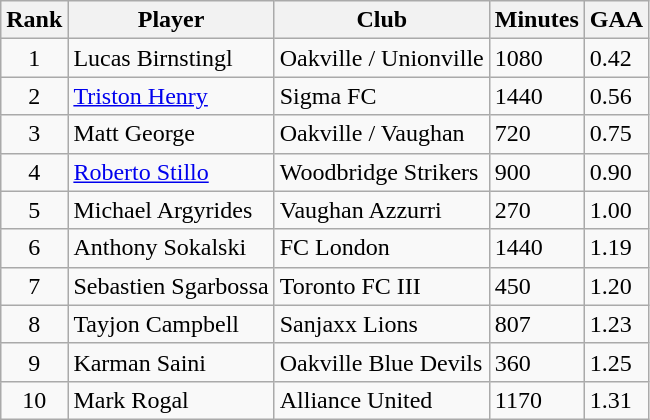<table class="wikitable">
<tr>
<th>Rank</th>
<th>Player</th>
<th>Club</th>
<th>Minutes</th>
<th>GAA</th>
</tr>
<tr>
<td align=center>1</td>
<td> Lucas Birnstingl</td>
<td>Oakville / Unionville</td>
<td>1080</td>
<td>0.42</td>
</tr>
<tr>
<td align=center>2</td>
<td> <a href='#'>Triston Henry</a></td>
<td>Sigma FC</td>
<td>1440</td>
<td>0.56</td>
</tr>
<tr>
<td align=center>3</td>
<td> Matt George</td>
<td>Oakville / Vaughan</td>
<td>720</td>
<td>0.75</td>
</tr>
<tr>
<td align=center>4</td>
<td> <a href='#'>Roberto Stillo</a></td>
<td>Woodbridge Strikers</td>
<td>900</td>
<td>0.90</td>
</tr>
<tr>
<td align=center>5</td>
<td> Michael Argyrides</td>
<td>Vaughan Azzurri</td>
<td>270</td>
<td>1.00</td>
</tr>
<tr>
<td align=center>6</td>
<td> Anthony Sokalski</td>
<td>FC London</td>
<td>1440</td>
<td>1.19</td>
</tr>
<tr>
<td align=center>7</td>
<td> Sebastien Sgarbossa</td>
<td>Toronto FC III</td>
<td>450</td>
<td>1.20</td>
</tr>
<tr>
<td align=center>8</td>
<td> Tayjon Campbell</td>
<td>Sanjaxx Lions</td>
<td>807</td>
<td>1.23</td>
</tr>
<tr>
<td align=center>9</td>
<td> Karman Saini</td>
<td>Oakville Blue Devils</td>
<td>360</td>
<td>1.25</td>
</tr>
<tr>
<td align=center>10</td>
<td> Mark Rogal</td>
<td>Alliance United</td>
<td>1170</td>
<td>1.31</td>
</tr>
</table>
